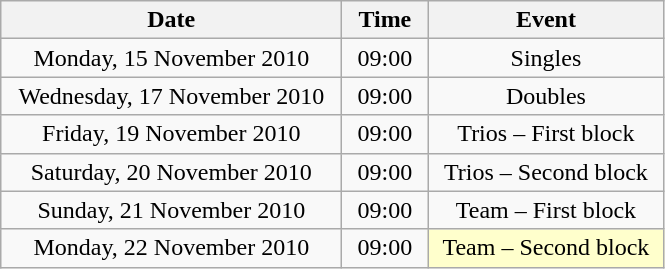<table class = "wikitable" style="text-align:center;">
<tr>
<th width=220>Date</th>
<th width=50>Time</th>
<th width=150>Event</th>
</tr>
<tr>
<td>Monday, 15 November 2010</td>
<td>09:00</td>
<td>Singles</td>
</tr>
<tr>
<td>Wednesday, 17 November 2010</td>
<td>09:00</td>
<td>Doubles</td>
</tr>
<tr>
<td>Friday, 19 November 2010</td>
<td>09:00</td>
<td>Trios – First block</td>
</tr>
<tr>
<td>Saturday, 20 November 2010</td>
<td>09:00</td>
<td>Trios – Second block</td>
</tr>
<tr>
<td>Sunday, 21 November 2010</td>
<td>09:00</td>
<td>Team – First block</td>
</tr>
<tr>
<td>Monday, 22 November 2010</td>
<td>09:00</td>
<td bgcolor=ffffcc>Team – Second block</td>
</tr>
</table>
